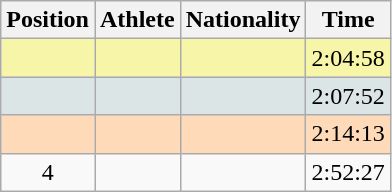<table class="wikitable sortable">
<tr>
<th>Position</th>
<th>Athlete</th>
<th>Nationality</th>
<th>Time</th>
</tr>
<tr bgcolor="#F7F6A8">
<td align=center></td>
<td></td>
<td></td>
<td>2:04:58</td>
</tr>
<tr bgcolor="#DCE5E5">
<td align=center></td>
<td></td>
<td></td>
<td>2:07:52</td>
</tr>
<tr bgcolor="#FFDAB9">
<td align=center></td>
<td></td>
<td></td>
<td>2:14:13</td>
</tr>
<tr>
<td align=center>4</td>
<td></td>
<td></td>
<td>2:52:27</td>
</tr>
</table>
